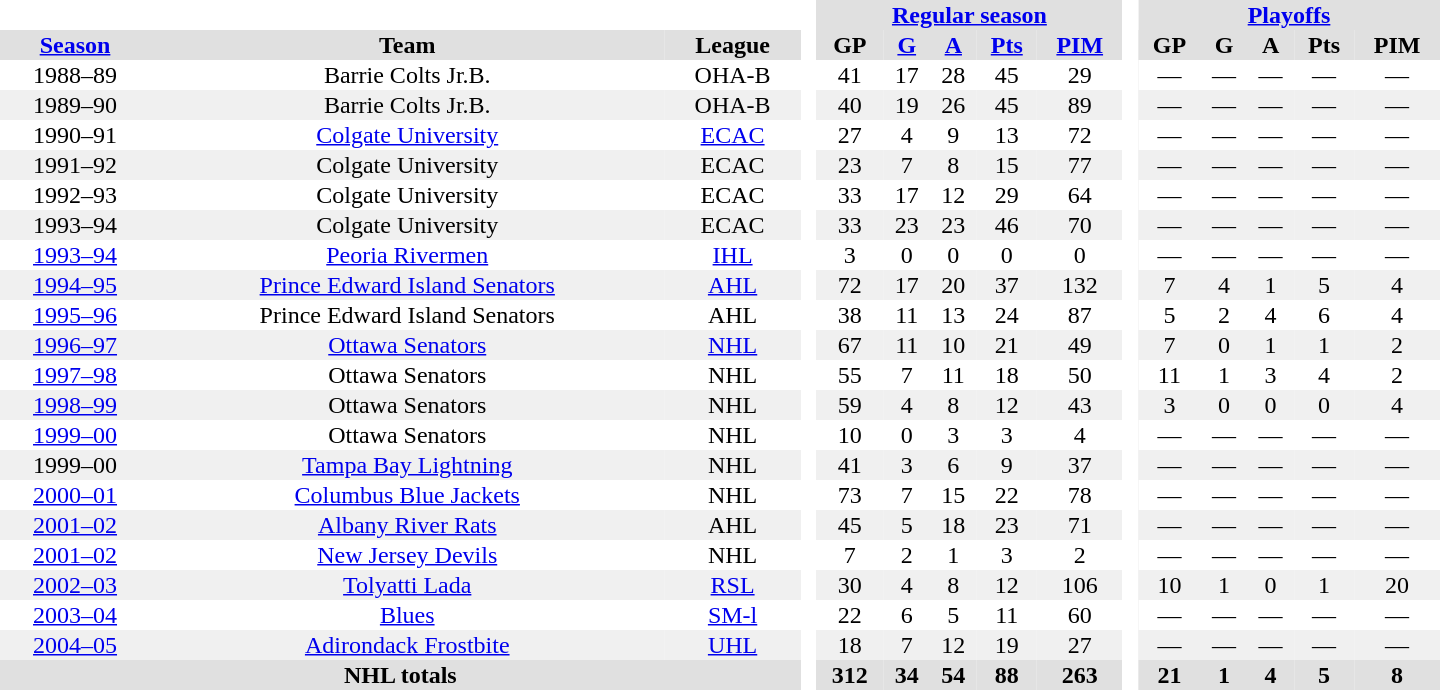<table border="0" cellpadding="1" cellspacing="0" style="text-align:center; width:60em;">
<tr style="background:#e0e0e0;">
<th colspan="3"  bgcolor="#ffffff"> </th>
<th rowspan="99" bgcolor="#ffffff"> </th>
<th colspan="5"><a href='#'>Regular season</a></th>
<th rowspan="99" bgcolor="#ffffff"> </th>
<th colspan="5"><a href='#'>Playoffs</a></th>
</tr>
<tr style="background:#e0e0e0;">
<th><a href='#'>Season</a></th>
<th>Team</th>
<th>League</th>
<th>GP</th>
<th><a href='#'>G</a></th>
<th><a href='#'>A</a></th>
<th><a href='#'>Pts</a></th>
<th><a href='#'>PIM</a></th>
<th>GP</th>
<th>G</th>
<th>A</th>
<th>Pts</th>
<th>PIM</th>
</tr>
<tr ALIGN="center">
<td>1988–89</td>
<td>Barrie Colts Jr.B.</td>
<td>OHA-B</td>
<td>41</td>
<td>17</td>
<td>28</td>
<td>45</td>
<td>29</td>
<td>—</td>
<td>—</td>
<td>—</td>
<td>—</td>
<td>—</td>
</tr>
<tr ALIGN="center" bgcolor="#f0f0f0">
<td>1989–90</td>
<td>Barrie Colts Jr.B.</td>
<td>OHA-B</td>
<td>40</td>
<td>19</td>
<td>26</td>
<td>45</td>
<td>89</td>
<td>—</td>
<td>—</td>
<td>—</td>
<td>—</td>
<td>—</td>
</tr>
<tr ALIGN="center">
<td>1990–91</td>
<td><a href='#'>Colgate University</a></td>
<td><a href='#'>ECAC</a></td>
<td>27</td>
<td>4</td>
<td>9</td>
<td>13</td>
<td>72</td>
<td>—</td>
<td>—</td>
<td>—</td>
<td>—</td>
<td>—</td>
</tr>
<tr ALIGN="center" bgcolor="#f0f0f0">
<td>1991–92</td>
<td>Colgate University</td>
<td>ECAC</td>
<td>23</td>
<td>7</td>
<td>8</td>
<td>15</td>
<td>77</td>
<td>—</td>
<td>—</td>
<td>—</td>
<td>—</td>
<td>—</td>
</tr>
<tr ALIGN="center">
<td>1992–93</td>
<td>Colgate University</td>
<td>ECAC</td>
<td>33</td>
<td>17</td>
<td>12</td>
<td>29</td>
<td>64</td>
<td>—</td>
<td>—</td>
<td>—</td>
<td>—</td>
<td>—</td>
</tr>
<tr ALIGN="center" bgcolor="#f0f0f0">
<td>1993–94</td>
<td>Colgate University</td>
<td>ECAC</td>
<td>33</td>
<td>23</td>
<td>23</td>
<td>46</td>
<td>70</td>
<td>—</td>
<td>—</td>
<td>—</td>
<td>—</td>
<td>—</td>
</tr>
<tr ALIGN="center">
<td><a href='#'>1993–94</a></td>
<td><a href='#'>Peoria Rivermen</a></td>
<td><a href='#'>IHL</a></td>
<td>3</td>
<td>0</td>
<td>0</td>
<td>0</td>
<td>0</td>
<td>—</td>
<td>—</td>
<td>—</td>
<td>—</td>
<td>—</td>
</tr>
<tr ALIGN="center" bgcolor="#f0f0f0">
<td><a href='#'>1994–95</a></td>
<td><a href='#'>Prince Edward Island Senators</a></td>
<td><a href='#'>AHL</a></td>
<td>72</td>
<td>17</td>
<td>20</td>
<td>37</td>
<td>132</td>
<td>7</td>
<td>4</td>
<td>1</td>
<td>5</td>
<td>4</td>
</tr>
<tr ALIGN="center">
<td><a href='#'>1995–96</a></td>
<td>Prince Edward Island Senators</td>
<td>AHL</td>
<td>38</td>
<td>11</td>
<td>13</td>
<td>24</td>
<td>87</td>
<td>5</td>
<td>2</td>
<td>4</td>
<td>6</td>
<td>4</td>
</tr>
<tr ALIGN="center" bgcolor="#f0f0f0">
<td><a href='#'>1996–97</a></td>
<td><a href='#'>Ottawa Senators</a></td>
<td><a href='#'>NHL</a></td>
<td>67</td>
<td>11</td>
<td>10</td>
<td>21</td>
<td>49</td>
<td>7</td>
<td>0</td>
<td>1</td>
<td>1</td>
<td>2</td>
</tr>
<tr ALIGN="center">
<td><a href='#'>1997–98</a></td>
<td>Ottawa Senators</td>
<td>NHL</td>
<td>55</td>
<td>7</td>
<td>11</td>
<td>18</td>
<td>50</td>
<td>11</td>
<td>1</td>
<td>3</td>
<td>4</td>
<td>2</td>
</tr>
<tr ALIGN="center" bgcolor="#f0f0f0">
<td><a href='#'>1998–99</a></td>
<td>Ottawa Senators</td>
<td>NHL</td>
<td>59</td>
<td>4</td>
<td>8</td>
<td>12</td>
<td>43</td>
<td>3</td>
<td>0</td>
<td>0</td>
<td>0</td>
<td>4</td>
</tr>
<tr ALIGN="center">
<td><a href='#'>1999–00</a></td>
<td>Ottawa Senators</td>
<td>NHL</td>
<td>10</td>
<td>0</td>
<td>3</td>
<td>3</td>
<td>4</td>
<td>—</td>
<td>—</td>
<td>—</td>
<td>—</td>
<td>—</td>
</tr>
<tr ALIGN="center" bgcolor="#f0f0f0">
<td>1999–00</td>
<td><a href='#'>Tampa Bay Lightning</a></td>
<td>NHL</td>
<td>41</td>
<td>3</td>
<td>6</td>
<td>9</td>
<td>37</td>
<td>—</td>
<td>—</td>
<td>—</td>
<td>—</td>
<td>—</td>
</tr>
<tr ALIGN="center">
<td><a href='#'>2000–01</a></td>
<td><a href='#'>Columbus Blue Jackets</a></td>
<td>NHL</td>
<td>73</td>
<td>7</td>
<td>15</td>
<td>22</td>
<td>78</td>
<td>—</td>
<td>—</td>
<td>—</td>
<td>—</td>
<td>—</td>
</tr>
<tr ALIGN="center" bgcolor="#f0f0f0">
<td><a href='#'>2001–02</a></td>
<td><a href='#'>Albany River Rats</a></td>
<td>AHL</td>
<td>45</td>
<td>5</td>
<td>18</td>
<td>23</td>
<td>71</td>
<td>—</td>
<td>—</td>
<td>—</td>
<td>—</td>
<td>—</td>
</tr>
<tr ALIGN="center">
<td><a href='#'>2001–02</a></td>
<td><a href='#'>New Jersey Devils</a></td>
<td>NHL</td>
<td>7</td>
<td>2</td>
<td>1</td>
<td>3</td>
<td>2</td>
<td>—</td>
<td>—</td>
<td>—</td>
<td>—</td>
<td>—</td>
</tr>
<tr ALIGN="center" bgcolor="#f0f0f0">
<td><a href='#'>2002–03</a></td>
<td><a href='#'>Tolyatti Lada</a></td>
<td><a href='#'>RSL</a></td>
<td>30</td>
<td>4</td>
<td>8</td>
<td>12</td>
<td>106</td>
<td>10</td>
<td>1</td>
<td>0</td>
<td>1</td>
<td>20</td>
</tr>
<tr ALIGN="center">
<td><a href='#'>2003–04</a></td>
<td><a href='#'>Blues</a></td>
<td><a href='#'>SM-l</a></td>
<td>22</td>
<td>6</td>
<td>5</td>
<td>11</td>
<td>60</td>
<td>—</td>
<td>—</td>
<td>—</td>
<td>—</td>
<td>—</td>
</tr>
<tr ALIGN="center" bgcolor="#f0f0f0">
<td><a href='#'>2004–05</a></td>
<td><a href='#'>Adirondack Frostbite</a></td>
<td><a href='#'>UHL</a></td>
<td>18</td>
<td>7</td>
<td>12</td>
<td>19</td>
<td>27</td>
<td>—</td>
<td>—</td>
<td>—</td>
<td>—</td>
<td>—</td>
</tr>
<tr ALIGN="center" bgcolor="#e0e0e0">
<th colspan="3">NHL totals</th>
<th>312</th>
<th>34</th>
<th>54</th>
<th>88</th>
<th>263</th>
<th>21</th>
<th>1</th>
<th>4</th>
<th>5</th>
<th>8</th>
</tr>
</table>
